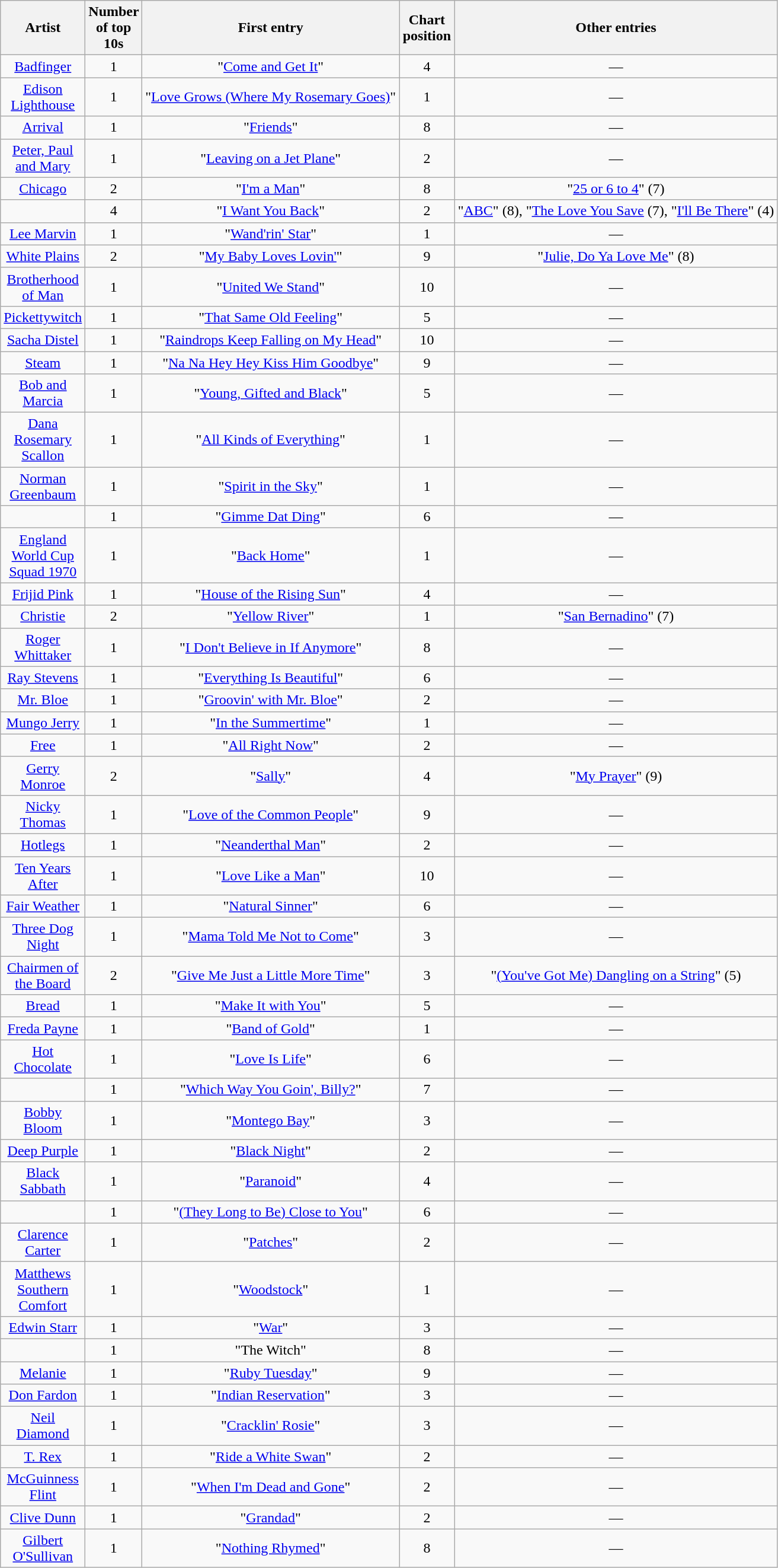<table class="wikitable sortable mw-collapsible mw-collapsed" style="text-align: center;">
<tr>
<th scope="col" style="width:55px;">Artist</th>
<th scope="col" style="width:55px;" data-sort-type="number">Number of top 10s</th>
<th scope="col" style="text-align:center;">First entry</th>
<th scope="col" style="width:55px;" data-sort-type="number">Chart position</th>
<th scope="col" style="text-align:center;">Other entries</th>
</tr>
<tr>
<td><a href='#'>Badfinger</a></td>
<td>1</td>
<td>"<a href='#'>Come and Get It</a>"</td>
<td>4</td>
<td>—</td>
</tr>
<tr>
<td><a href='#'>Edison Lighthouse</a></td>
<td>1</td>
<td>"<a href='#'>Love Grows (Where My Rosemary Goes)</a>"</td>
<td>1</td>
<td>—</td>
</tr>
<tr>
<td><a href='#'>Arrival</a></td>
<td>1</td>
<td>"<a href='#'>Friends</a>"</td>
<td>8</td>
<td>—</td>
</tr>
<tr>
<td><a href='#'>Peter, Paul and Mary</a></td>
<td>1</td>
<td>"<a href='#'>Leaving on a Jet Plane</a>"</td>
<td>2</td>
<td>—</td>
</tr>
<tr>
<td><a href='#'>Chicago</a></td>
<td>2</td>
<td>"<a href='#'>I'm a Man</a>"</td>
<td>8</td>
<td>"<a href='#'>25 or 6 to 4</a>" (7)</td>
</tr>
<tr>
<td></td>
<td>4</td>
<td>"<a href='#'>I Want You Back</a>"</td>
<td>2</td>
<td>"<a href='#'>ABC</a>" (8), "<a href='#'>The Love You Save</a> (7), "<a href='#'>I'll Be There</a>" (4) </td>
</tr>
<tr>
<td><a href='#'>Lee Marvin</a></td>
<td>1</td>
<td>"<a href='#'>Wand'rin' Star</a>"</td>
<td>1</td>
<td>—</td>
</tr>
<tr>
<td><a href='#'>White Plains</a></td>
<td>2</td>
<td>"<a href='#'>My Baby Loves Lovin'</a>"</td>
<td>9</td>
<td>"<a href='#'>Julie, Do Ya Love Me</a>" (8)</td>
</tr>
<tr>
<td><a href='#'>Brotherhood of Man</a></td>
<td>1</td>
<td>"<a href='#'>United We Stand</a>"</td>
<td>10</td>
<td>—</td>
</tr>
<tr>
<td><a href='#'>Pickettywitch</a></td>
<td>1</td>
<td>"<a href='#'>That Same Old Feeling</a>"</td>
<td>5</td>
<td>—</td>
</tr>
<tr>
<td><a href='#'>Sacha Distel</a></td>
<td>1</td>
<td>"<a href='#'>Raindrops Keep Falling on My Head</a>"</td>
<td>10</td>
<td>—</td>
</tr>
<tr>
<td><a href='#'>Steam</a></td>
<td>1</td>
<td>"<a href='#'>Na Na Hey Hey Kiss Him Goodbye</a>"</td>
<td>9</td>
<td>—</td>
</tr>
<tr>
<td><a href='#'>Bob and Marcia</a></td>
<td>1</td>
<td>"<a href='#'>Young, Gifted and Black</a>"</td>
<td>5</td>
<td>—</td>
</tr>
<tr>
<td><a href='#'>Dana Rosemary Scallon</a></td>
<td>1</td>
<td>"<a href='#'>All Kinds of Everything</a>"</td>
<td>1</td>
<td>—</td>
</tr>
<tr>
<td><a href='#'>Norman Greenbaum</a></td>
<td>1</td>
<td>"<a href='#'>Spirit in the Sky</a>"</td>
<td>1</td>
<td>—</td>
</tr>
<tr>
<td></td>
<td>1</td>
<td>"<a href='#'>Gimme Dat Ding</a>"</td>
<td>6</td>
<td>—</td>
</tr>
<tr>
<td><a href='#'>England World Cup Squad 1970</a></td>
<td>1</td>
<td>"<a href='#'>Back Home</a>"</td>
<td>1</td>
<td>—</td>
</tr>
<tr>
<td><a href='#'>Frijid Pink</a></td>
<td>1</td>
<td>"<a href='#'>House of the Rising Sun</a>"</td>
<td>4</td>
<td>—</td>
</tr>
<tr>
<td><a href='#'>Christie</a></td>
<td>2</td>
<td>"<a href='#'>Yellow River</a>"</td>
<td>1</td>
<td>"<a href='#'>San Bernadino</a>" (7)</td>
</tr>
<tr>
<td><a href='#'>Roger Whittaker</a></td>
<td>1</td>
<td>"<a href='#'>I Don't Believe in If Anymore</a>"</td>
<td>8</td>
<td>—</td>
</tr>
<tr>
<td><a href='#'>Ray Stevens</a></td>
<td>1</td>
<td>"<a href='#'>Everything Is Beautiful</a>"</td>
<td>6</td>
<td>—</td>
</tr>
<tr>
<td><a href='#'>Mr. Bloe</a></td>
<td>1</td>
<td>"<a href='#'>Groovin' with Mr. Bloe</a>"</td>
<td>2</td>
<td>—</td>
</tr>
<tr>
<td><a href='#'>Mungo Jerry</a></td>
<td>1</td>
<td>"<a href='#'>In the Summertime</a>"</td>
<td>1</td>
<td>—</td>
</tr>
<tr>
<td><a href='#'>Free</a></td>
<td>1</td>
<td>"<a href='#'>All Right Now</a>"</td>
<td>2</td>
<td>—</td>
</tr>
<tr>
<td><a href='#'>Gerry Monroe</a></td>
<td>2</td>
<td>"<a href='#'>Sally</a>"</td>
<td>4</td>
<td>"<a href='#'>My Prayer</a>" (9)</td>
</tr>
<tr>
<td><a href='#'>Nicky Thomas</a></td>
<td>1</td>
<td>"<a href='#'>Love of the Common People</a>"</td>
<td>9</td>
<td>—</td>
</tr>
<tr>
<td><a href='#'>Hotlegs</a></td>
<td>1</td>
<td>"<a href='#'>Neanderthal Man</a>"</td>
<td>2</td>
<td>—</td>
</tr>
<tr>
<td><a href='#'>Ten Years After</a></td>
<td>1</td>
<td>"<a href='#'>Love Like a Man</a>"</td>
<td>10</td>
<td>—</td>
</tr>
<tr>
<td><a href='#'>Fair Weather</a></td>
<td>1</td>
<td>"<a href='#'>Natural Sinner</a>"</td>
<td>6</td>
<td>—</td>
</tr>
<tr>
<td><a href='#'>Three Dog Night</a></td>
<td>1</td>
<td>"<a href='#'>Mama Told Me Not to Come</a>"</td>
<td>3</td>
<td>—</td>
</tr>
<tr>
<td><a href='#'>Chairmen of the Board</a></td>
<td>2</td>
<td>"<a href='#'>Give Me Just a Little More Time</a>"</td>
<td>3</td>
<td>"<a href='#'>(You've Got Me) Dangling on a String</a>" (5)</td>
</tr>
<tr>
<td><a href='#'>Bread</a></td>
<td>1</td>
<td>"<a href='#'>Make It with You</a>"</td>
<td>5</td>
<td>—</td>
</tr>
<tr>
<td><a href='#'>Freda Payne</a></td>
<td>1</td>
<td>"<a href='#'>Band of Gold</a>"</td>
<td>1</td>
<td>—</td>
</tr>
<tr>
<td><a href='#'>Hot Chocolate</a></td>
<td>1</td>
<td>"<a href='#'>Love Is Life</a>"</td>
<td>6</td>
<td>—</td>
</tr>
<tr>
<td></td>
<td>1</td>
<td>"<a href='#'>Which Way You Goin', Billy?</a>"</td>
<td>7</td>
<td>—</td>
</tr>
<tr>
<td><a href='#'>Bobby Bloom</a></td>
<td>1</td>
<td>"<a href='#'>Montego Bay</a>"</td>
<td>3</td>
<td>—</td>
</tr>
<tr>
<td><a href='#'>Deep Purple</a></td>
<td>1</td>
<td>"<a href='#'>Black Night</a>"</td>
<td>2</td>
<td>—</td>
</tr>
<tr>
<td><a href='#'>Black Sabbath</a></td>
<td>1</td>
<td>"<a href='#'>Paranoid</a>"</td>
<td>4</td>
<td>—</td>
</tr>
<tr>
<td></td>
<td>1</td>
<td>"<a href='#'>(They Long to Be) Close to You</a>"</td>
<td>6</td>
<td>—</td>
</tr>
<tr>
<td><a href='#'>Clarence Carter</a></td>
<td>1</td>
<td>"<a href='#'>Patches</a>"</td>
<td>2</td>
<td>—</td>
</tr>
<tr>
<td><a href='#'>Matthews Southern Comfort</a></td>
<td>1</td>
<td>"<a href='#'>Woodstock</a>"</td>
<td>1</td>
<td>—</td>
</tr>
<tr>
<td><a href='#'>Edwin Starr</a></td>
<td>1</td>
<td>"<a href='#'>War</a>"</td>
<td>3</td>
<td>—</td>
</tr>
<tr>
<td></td>
<td>1</td>
<td>"The Witch"</td>
<td>8</td>
<td>—</td>
</tr>
<tr>
<td><a href='#'>Melanie</a></td>
<td>1</td>
<td>"<a href='#'>Ruby Tuesday</a>"</td>
<td>9</td>
<td>—</td>
</tr>
<tr>
<td><a href='#'>Don Fardon</a></td>
<td>1</td>
<td>"<a href='#'>Indian Reservation</a>"</td>
<td>3</td>
<td>—</td>
</tr>
<tr>
<td><a href='#'>Neil Diamond</a></td>
<td>1</td>
<td>"<a href='#'>Cracklin' Rosie</a>"</td>
<td>3</td>
<td>—</td>
</tr>
<tr>
<td><a href='#'>T. Rex</a></td>
<td>1</td>
<td>"<a href='#'>Ride a White Swan</a>" </td>
<td>2</td>
<td>—</td>
</tr>
<tr>
<td><a href='#'>McGuinness Flint</a></td>
<td>1</td>
<td>"<a href='#'>When I'm Dead and Gone</a>"</td>
<td>2</td>
<td>—</td>
</tr>
<tr>
<td><a href='#'>Clive Dunn</a></td>
<td>1</td>
<td>"<a href='#'>Grandad</a>" </td>
<td>2</td>
<td>—</td>
</tr>
<tr>
<td><a href='#'>Gilbert O'Sullivan</a></td>
<td>1</td>
<td>"<a href='#'>Nothing Rhymed</a>"</td>
<td>8</td>
<td>—</td>
</tr>
</table>
